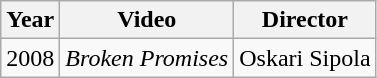<table class="wikitable">
<tr>
<th>Year</th>
<th>Video</th>
<th>Director</th>
</tr>
<tr>
<td rowspan="2">2008</td>
<td><em>Broken Promises</em></td>
<td rowspan="4">Oskari Sipola</td>
</tr>
</table>
